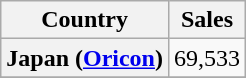<table class="wikitable plainrowheaders">
<tr>
<th>Country</th>
<th>Sales</th>
</tr>
<tr>
<th scope="row">Japan (<a href='#'>Oricon</a>)</th>
<td>69,533</td>
</tr>
<tr>
</tr>
</table>
